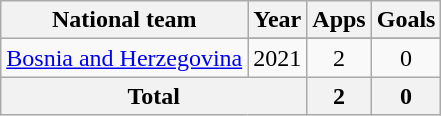<table class=wikitable style="text-align: center">
<tr>
<th>National team</th>
<th>Year</th>
<th>Apps</th>
<th>Goals</th>
</tr>
<tr>
<td rowspan=2><a href='#'>Bosnia and Herzegovina</a></td>
</tr>
<tr>
<td>2021</td>
<td>2</td>
<td>0</td>
</tr>
<tr>
<th colspan=2>Total</th>
<th>2</th>
<th>0</th>
</tr>
</table>
